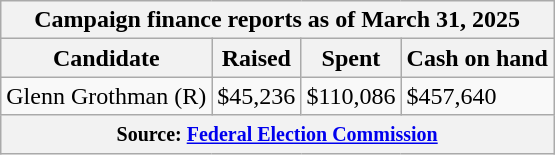<table class="wikitable sortable">
<tr>
<th colspan=4>Campaign finance reports as of March 31, 2025</th>
</tr>
<tr style="text-align:center;">
<th>Candidate</th>
<th>Raised</th>
<th>Spent</th>
<th>Cash on hand</th>
</tr>
<tr>
<td>Glenn Grothman (R)</td>
<td>$45,236</td>
<td>$110,086</td>
<td>$457,640</td>
</tr>
<tr>
<th colspan="4"><small>Source: <a href='#'>Federal Election Commission</a></small></th>
</tr>
</table>
